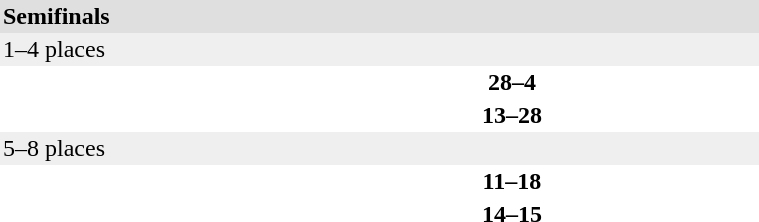<table cellpadding=2 cellspacing=0 width=40%>
<tr>
<td colspan=3 align=left style="background:#dfdfdf;"><strong>Semifinals</strong></td>
</tr>
<tr>
<td width=40% align=left colspan=3 style="background:#efefef;">1–4 places</td>
</tr>
<tr>
<td width=40% align=right></td>
<td align=center><strong>28–4</strong></td>
<td></td>
</tr>
<tr>
<td width=40% align=right></td>
<td align=center><strong>13–28</strong></td>
<td></td>
</tr>
<tr>
<td width=40% align=left colspan=3 style="background:#efefef;">5–8 places</td>
</tr>
<tr>
<td width=40% align=right></td>
<td align=center><strong>11–18</strong></td>
<td></td>
</tr>
<tr>
<td width=40% align=right></td>
<td align=center><strong>14–15</strong></td>
<td></td>
</tr>
</table>
